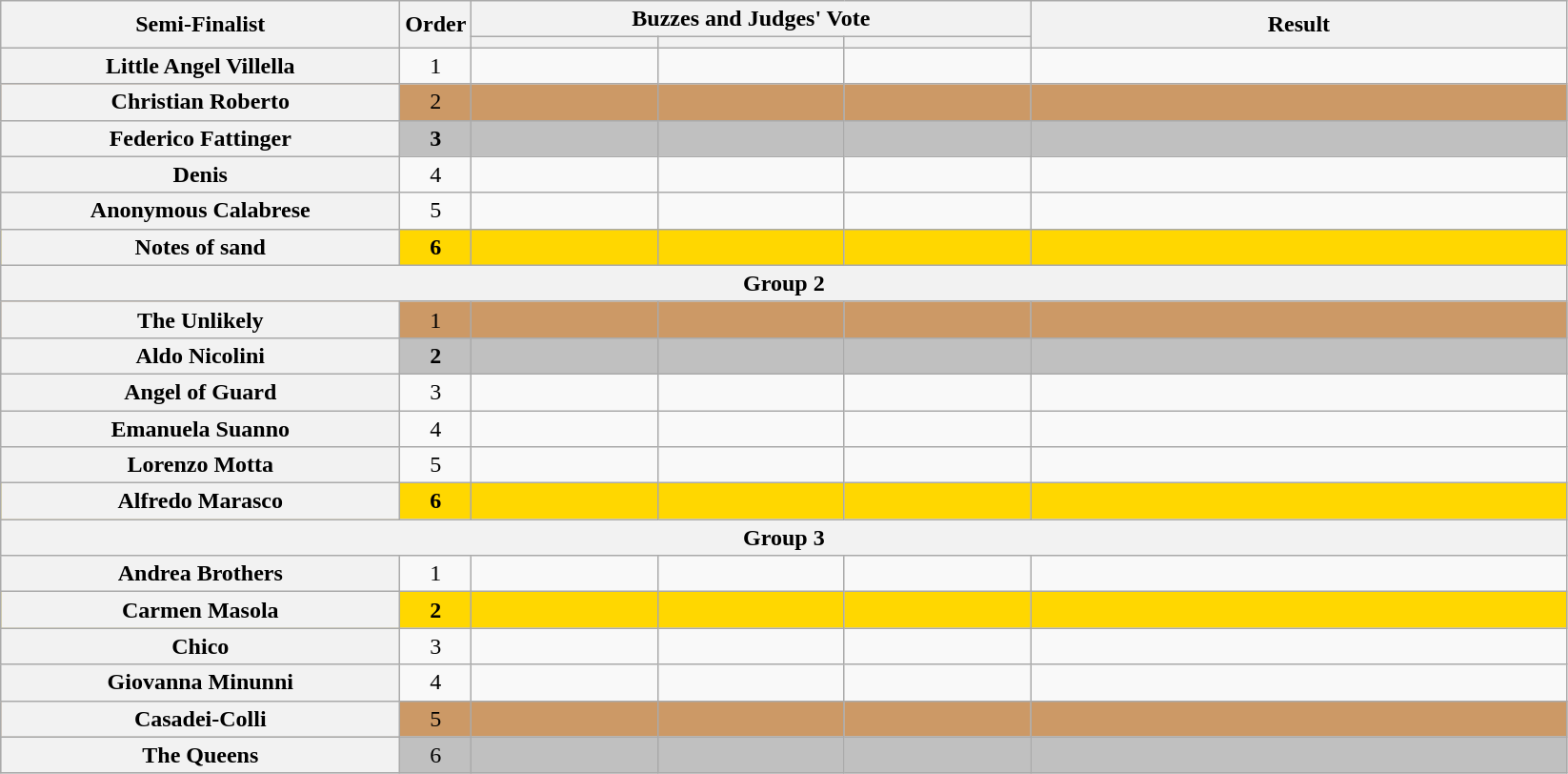<table class="wikitable plainrowheaders sortable" style="text-align:center;">
<tr>
<th scope="col" rowspan=2 class="unsortable" style="width:17em;">Semi-Finalist</th>
<th scope="col" rowspan=2 style="width:1em;">Order</th>
<th scope="col" colspan=3 class="unsortable" style="width:24em;">Buzzes and Judges' Vote</th>
<th scope="col" rowspan=2 style="width:23em;">Result</th>
</tr>
<tr>
<th scope="col" class="unsortable" style="width:6em;"></th>
<th scope="col" class="unsortable" style="width:6em;"></th>
<th scope="col" class="unsortable" style="width:6em;"></th>
</tr>
<tr>
<th scope="row">Little Angel Villella</th>
<td>1</td>
<td style="text-align:center;"></td>
<td style="text-align:center;"></td>
<td style="text-align:center;"></td>
<td></td>
</tr>
<tr bgcolor=#c96>
<th scope="row">Christian Roberto</th>
<td>2</td>
<td style="text-align:center;"></td>
<td style="text-align:center;"></td>
<td style="text-align:center;"></td>
<td><strong></strong></td>
</tr>
<tr bgcolor=silver>
<th scope="row"><strong>Federico Fattinger</strong></th>
<td><strong>3</strong></td>
<td style="text-align:center;"></td>
<td style="text-align:center;"></td>
<td style="text-align:center;"></td>
<td><strong></strong></td>
</tr>
<tr>
<th scope="row">Denis</th>
<td>4</td>
<td style="text-align:center;"></td>
<td style="text-align:center;"></td>
<td style="text-align:center;"></td>
<td></td>
</tr>
<tr>
<th scope="row">Anonymous Calabrese</th>
<td>5</td>
<td style="text-align:center;"></td>
<td style="text-align:center;"></td>
<td style="text-align:center;"></td>
<td></td>
</tr>
<tr bgcolor=gold>
<th scope="row"><strong>Notes of sand</strong></th>
<td><strong>6</strong></td>
<td style="text-align:center;"></td>
<td style="text-align:center;"></td>
<td style="text-align:center;"></td>
<td><strong></strong></td>
</tr>
<tr>
<th colspan="8">Group 2</th>
</tr>
<tr bgcolor=#c96>
<th scope="row">The Unlikely</th>
<td>1</td>
<td style="text-align:center;"></td>
<td style="text-align:center;"></td>
<td style="text-align:center;"></td>
<td><strong></strong></td>
</tr>
<tr bgcolor=silver>
<th scope="row"><strong>Aldo Nicolini</strong></th>
<td><strong>2</strong></td>
<td style="text-align:center;"></td>
<td style="text-align:center;"></td>
<td style="text-align:center;"></td>
<td><strong></strong></td>
</tr>
<tr>
<th scope="row">Angel of Guard</th>
<td>3</td>
<td style="text-align:center;"></td>
<td style="text-align:center;"></td>
<td style="text-align:center;"></td>
<td></td>
</tr>
<tr>
<th scope="row">Emanuela Suanno</th>
<td>4</td>
<td style="text-align:center;"></td>
<td style="text-align:center;"></td>
<td style="text-align:center;"></td>
<td></td>
</tr>
<tr>
<th scope="row">Lorenzo Motta</th>
<td>5</td>
<td style="text-align:center;"></td>
<td style="text-align:center;"></td>
<td style="text-align:center;"></td>
<td></td>
</tr>
<tr bgcolor=gold>
<th scope="row"><strong>Alfredo Marasco</strong></th>
<td><strong>6</strong></td>
<td style="text-align:center;"></td>
<td style="text-align:center;"></td>
<td style="text-align:center;"></td>
<td><strong></strong></td>
</tr>
<tr>
<th colspan="8">Group 3</th>
</tr>
<tr>
<th scope="row">Andrea Brothers</th>
<td>1</td>
<td style="text-align:center;"></td>
<td style="text-align:center;"></td>
<td style="text-align:center;"></td>
<td></td>
</tr>
<tr bgcolor=gold>
<th scope="row"><strong>Carmen Masola</strong></th>
<td><strong>2</strong></td>
<td style="text-align:center;"></td>
<td style="text-align:center;"></td>
<td style="text-align:center;"></td>
<td><strong></strong></td>
</tr>
<tr>
<th scope="row">Chico</th>
<td>3</td>
<td style="text-align:center;"></td>
<td style="text-align:center;"></td>
<td style="text-align:center;"></td>
<td></td>
</tr>
<tr>
<th scope="row">Giovanna Minunni</th>
<td>4</td>
<td style="text-align:center;"></td>
<td style="text-align:center;"></td>
<td style="text-align:center;"></td>
<td></td>
</tr>
<tr bgcolor=#c96>
<th scope="row">Casadei-Colli</th>
<td>5</td>
<td style="text-align:center;"></td>
<td style="text-align:center;"></td>
<td style="text-align:center;"></td>
<td><strong></strong></td>
</tr>
<tr bgcolor=silver>
<th scope="row">The Queens</th>
<td>6</td>
<td style="text-align:center;"></td>
<td style="text-align:center;"></td>
<td style="text-align:center;"></td>
<td><strong></strong></td>
</tr>
</table>
